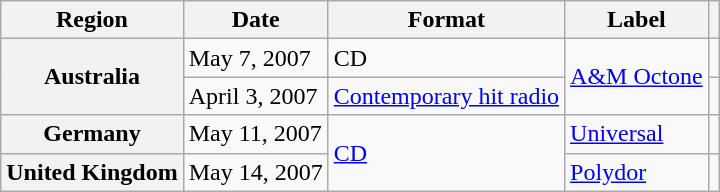<table class="wikitable plainrowheaders">
<tr>
<th scope="col">Region</th>
<th scope="col">Date</th>
<th scope="col">Format</th>
<th scope="col">Label</th>
<th scope="col"></th>
</tr>
<tr>
<th rowspan="2" scope="row">Australia</th>
<td>May 7, 2007</td>
<td>CD</td>
<td rowspan="2"><a href='#'>A&M Octone</a></td>
<td align="center"></td>
</tr>
<tr>
<td>April 3, 2007</td>
<td><a href='#'>Contemporary hit radio</a></td>
<td align="center"></td>
</tr>
<tr>
<th scope="row">Germany</th>
<td>May 11, 2007</td>
<td rowspan="2"><a href='#'>CD</a></td>
<td><a href='#'>Universal</a></td>
<td align="center"></td>
</tr>
<tr>
<th scope="row">United Kingdom</th>
<td>May 14, 2007</td>
<td><a href='#'>Polydor</a></td>
<td align="center"></td>
</tr>
</table>
